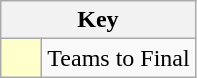<table class="wikitable" style="text-align: center;">
<tr>
<th colspan=2>Key</th>
</tr>
<tr>
<td style="background:#ffffcc; width:20px;"></td>
<td align=left>Teams to Final</td>
</tr>
</table>
